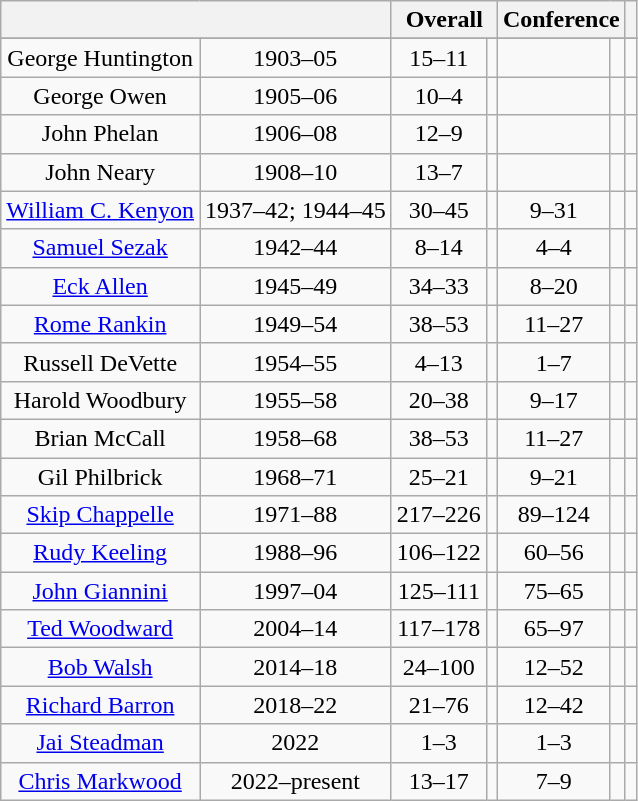<table class="wikitable" style="text-align:center">
<tr>
<th colspan="2"></th>
<th colspan="2">Overall</th>
<th colspan="2">Conference</th>
<th></th>
</tr>
<tr>
</tr>
<tr>
<td>George Huntington</td>
<td>1903–05</td>
<td>15–11</td>
<td></td>
<td></td>
<td></td>
<td></td>
</tr>
<tr>
<td>George Owen</td>
<td>1905–06</td>
<td>10–4</td>
<td></td>
<td></td>
<td></td>
<td></td>
</tr>
<tr>
<td>John Phelan</td>
<td>1906–08</td>
<td>12–9</td>
<td></td>
<td></td>
<td></td>
<td></td>
</tr>
<tr>
<td>John Neary</td>
<td>1908–10</td>
<td>13–7</td>
<td></td>
<td></td>
<td></td>
<td></td>
</tr>
<tr>
<td><a href='#'>William C. Kenyon</a></td>
<td>1937–42; 1944–45</td>
<td>30–45</td>
<td></td>
<td>9–31</td>
<td></td>
<td></td>
</tr>
<tr>
<td><a href='#'>Samuel Sezak</a></td>
<td>1942–44</td>
<td>8–14</td>
<td></td>
<td>4–4</td>
<td></td>
<td></td>
</tr>
<tr>
<td><a href='#'>Eck Allen</a></td>
<td>1945–49</td>
<td>34–33</td>
<td></td>
<td>8–20</td>
<td></td>
<td></td>
</tr>
<tr>
<td><a href='#'>Rome Rankin</a></td>
<td>1949–54</td>
<td>38–53</td>
<td></td>
<td>11–27</td>
<td></td>
<td></td>
</tr>
<tr>
<td>Russell DeVette</td>
<td>1954–55</td>
<td>4–13</td>
<td></td>
<td>1–7</td>
<td></td>
<td></td>
</tr>
<tr>
<td>Harold Woodbury</td>
<td>1955–58</td>
<td>20–38</td>
<td></td>
<td>9–17</td>
<td></td>
<td></td>
</tr>
<tr>
<td>Brian McCall</td>
<td>1958–68</td>
<td>38–53</td>
<td></td>
<td>11–27</td>
<td></td>
<td></td>
</tr>
<tr>
<td>Gil Philbrick</td>
<td>1968–71</td>
<td>25–21</td>
<td></td>
<td>9–21</td>
<td></td>
<td></td>
</tr>
<tr>
<td><a href='#'>Skip Chappelle</a></td>
<td>1971–88</td>
<td>217–226</td>
<td></td>
<td>89–124</td>
<td></td>
<td></td>
</tr>
<tr>
<td><a href='#'>Rudy Keeling</a></td>
<td>1988–96</td>
<td>106–122</td>
<td></td>
<td>60–56</td>
<td></td>
<td></td>
</tr>
<tr>
<td><a href='#'>John Giannini</a></td>
<td>1997–04</td>
<td>125–111</td>
<td></td>
<td>75–65</td>
<td></td>
<td></td>
</tr>
<tr>
<td><a href='#'>Ted Woodward</a></td>
<td>2004–14</td>
<td>117–178</td>
<td></td>
<td>65–97</td>
<td></td>
<td></td>
</tr>
<tr>
<td><a href='#'>Bob Walsh</a></td>
<td>2014–18</td>
<td>24–100</td>
<td></td>
<td>12–52</td>
<td></td>
<td></td>
</tr>
<tr>
<td><a href='#'>Richard Barron</a></td>
<td>2018–22</td>
<td>21–76</td>
<td></td>
<td>12–42</td>
<td></td>
<td></td>
</tr>
<tr>
<td><a href='#'>Jai Steadman</a></td>
<td>2022</td>
<td>1–3</td>
<td></td>
<td>1–3</td>
<td></td>
<td></td>
</tr>
<tr>
<td><a href='#'>Chris Markwood</a></td>
<td>2022–present</td>
<td>13–17</td>
<td></td>
<td>7–9</td>
<td></td>
<td></td>
</tr>
</table>
